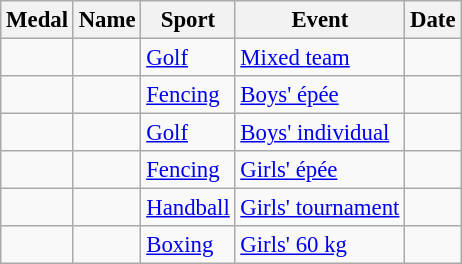<table class="wikitable sortable" style="font-size: 95%">
<tr>
<th>Medal</th>
<th>Name</th>
<th>Sport</th>
<th>Event</th>
<th>Date</th>
</tr>
<tr>
<td></td>
<td><br></td>
<td><a href='#'>Golf</a></td>
<td><a href='#'>Mixed team</a></td>
<td></td>
</tr>
<tr>
<td></td>
<td></td>
<td><a href='#'>Fencing</a></td>
<td><a href='#'>Boys' épée</a></td>
<td></td>
</tr>
<tr>
<td></td>
<td></td>
<td><a href='#'>Golf</a></td>
<td><a href='#'>Boys' individual</a></td>
<td></td>
</tr>
<tr>
<td></td>
<td></td>
<td><a href='#'>Fencing</a></td>
<td><a href='#'>Girls' épée</a></td>
<td></td>
</tr>
<tr>
<td></td>
<td><br></td>
<td><a href='#'>Handball</a></td>
<td><a href='#'>Girls' tournament</a></td>
<td></td>
</tr>
<tr>
<td></td>
<td></td>
<td><a href='#'>Boxing</a></td>
<td><a href='#'>Girls' 60 kg</a></td>
<td></td>
</tr>
</table>
